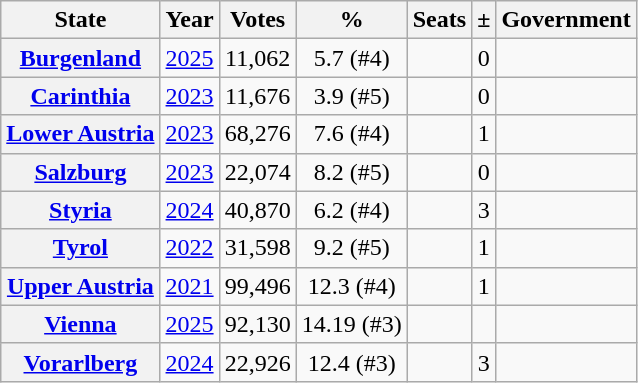<table class="wikitable sortable" style="text-align:center">
<tr>
<th>State</th>
<th>Year</th>
<th>Votes</th>
<th>%</th>
<th>Seats</th>
<th>±</th>
<th>Government</th>
</tr>
<tr>
<th><a href='#'>Burgenland</a></th>
<td><a href='#'>2025</a></td>
<td>11,062</td>
<td>5.7 (#4)</td>
<td></td>
<td data-sort-value="0"> 0</td>
<td></td>
</tr>
<tr>
<th><a href='#'>Carinthia</a></th>
<td><a href='#'>2023</a></td>
<td>11,676</td>
<td>3.9 (#5)</td>
<td></td>
<td data-sort-value="0"> 0</td>
<td></td>
</tr>
<tr>
<th><a href='#'>Lower Austria</a></th>
<td><a href='#'>2023</a></td>
<td>68,276</td>
<td>7.6 (#4)</td>
<td></td>
<td data-sort-value="-1"> 1</td>
<td></td>
</tr>
<tr>
<th><a href='#'>Salzburg</a></th>
<td><a href='#'>2023</a></td>
<td>22,074</td>
<td>8.2 (#5)</td>
<td></td>
<td data-sort-value="-4"> 0</td>
<td></td>
</tr>
<tr>
<th><a href='#'>Styria</a></th>
<td><a href='#'>2024</a></td>
<td>40,870</td>
<td>6.2 (#4)</td>
<td></td>
<td data-sort-value="3"> 3</td>
<td></td>
</tr>
<tr>
<th><a href='#'>Tyrol</a></th>
<td><a href='#'>2022</a></td>
<td>31,598</td>
<td>9.2 (#5)</td>
<td></td>
<td data-sort-value="-1"> 1</td>
<td></td>
</tr>
<tr>
<th><a href='#'>Upper Austria</a></th>
<td><a href='#'>2021</a></td>
<td>99,496</td>
<td>12.3 (#4)</td>
<td></td>
<td data-sort-value="1"> 1</td>
<td></td>
</tr>
<tr>
<th><a href='#'>Vienna</a></th>
<td><a href='#'>2025</a></td>
<td>92,130</td>
<td>14.19 (#3)</td>
<td></td>
<td data-sort-value="6"></td>
<td></td>
</tr>
<tr>
<th><a href='#'>Vorarlberg</a></th>
<td><a href='#'>2024</a></td>
<td>22,926</td>
<td>12.4 (#3)</td>
<td></td>
<td data-sort-value="1"> 3</td>
<td></td>
</tr>
</table>
